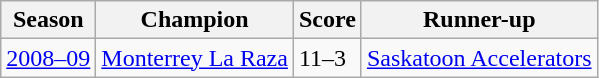<table class="wikitable">
<tr>
<th>Season</th>
<th>Champion</th>
<th>Score</th>
<th>Runner-up</th>
</tr>
<tr>
<td><a href='#'>2008–09</a></td>
<td><a href='#'>Monterrey La Raza</a></td>
<td>11–3</td>
<td><a href='#'>Saskatoon Accelerators</a></td>
</tr>
</table>
